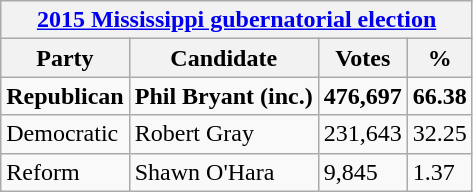<table class="wikitable">
<tr>
<th colspan="4"><a href='#'>2015 Mississippi gubernatorial election</a></th>
</tr>
<tr>
<th>Party</th>
<th>Candidate</th>
<th>Votes</th>
<th>%</th>
</tr>
<tr>
<td><strong>Republican</strong></td>
<td><strong>Phil Bryant (inc.)</strong></td>
<td><strong>476,697</strong></td>
<td><strong>66.38</strong></td>
</tr>
<tr>
<td>Democratic</td>
<td>Robert Gray</td>
<td>231,643</td>
<td>32.25</td>
</tr>
<tr>
<td>Reform</td>
<td>Shawn O'Hara</td>
<td>9,845</td>
<td>1.37</td>
</tr>
</table>
